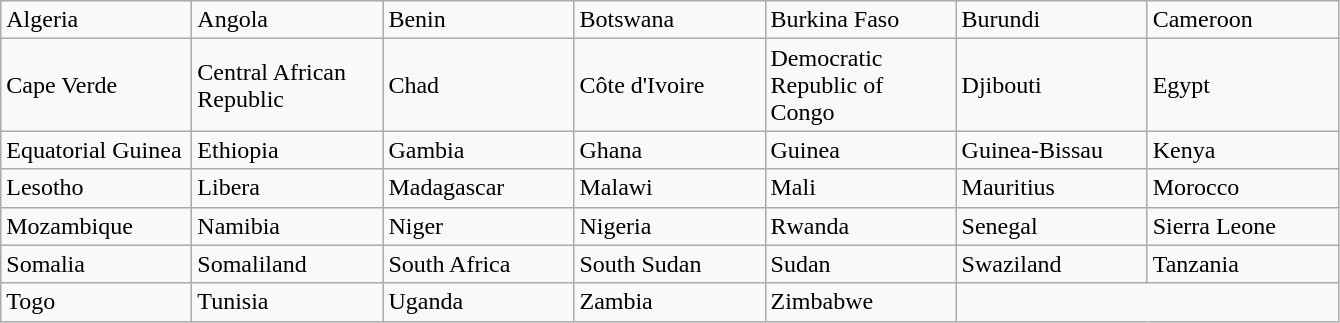<table class="wikitable">
<tr>
<td width="120pt"> Algeria</td>
<td width="120pt"> Angola</td>
<td width="120pt"> Benin</td>
<td width="120pt"> Botswana</td>
<td width="120pt"> Burkina Faso</td>
<td width="120pt"> Burundi</td>
<td width="120pt"> Cameroon</td>
</tr>
<tr>
<td> Cape Verde</td>
<td> Central African Republic</td>
<td> Chad</td>
<td> Côte d'Ivoire</td>
<td> Democratic Republic of Congo</td>
<td> Djibouti</td>
<td> Egypt</td>
</tr>
<tr>
<td> Equatorial Guinea</td>
<td> Ethiopia</td>
<td> Gambia</td>
<td> Ghana</td>
<td> Guinea</td>
<td> Guinea-Bissau</td>
<td> Kenya</td>
</tr>
<tr>
<td> Lesotho</td>
<td> Libera</td>
<td> Madagascar</td>
<td> Malawi</td>
<td> Mali</td>
<td> Mauritius</td>
<td> Morocco</td>
</tr>
<tr>
<td> Mozambique</td>
<td> Namibia</td>
<td> Niger</td>
<td>Nigeria</td>
<td> Rwanda</td>
<td> Senegal</td>
<td> Sierra Leone</td>
</tr>
<tr>
<td> Somalia</td>
<td> Somaliland</td>
<td> South Africa</td>
<td> South Sudan</td>
<td> Sudan</td>
<td> Swaziland</td>
<td> Tanzania</td>
</tr>
<tr>
<td> Togo</td>
<td> Tunisia</td>
<td> Uganda</td>
<td> Zambia</td>
<td> Zimbabwe</td>
</tr>
</table>
